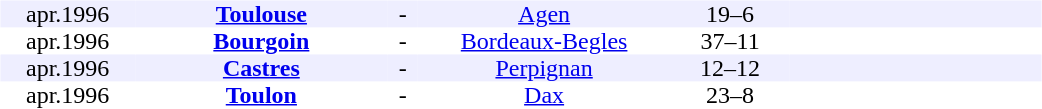<table width=700>
<tr>
<td width=700 valign="top"><br><table border=0 cellspacing=0 cellpadding=0 style="font-size: 100%; border-collapse: collapse;" width=100%>
<tr align=center bgcolor=#EEEEFF>
<td width=90>apr.1996</td>
<td width=170><strong><a href='#'>Toulouse</a></strong></td>
<td width=20>-</td>
<td width=170><a href='#'>Agen</a></td>
<td width=80>19–6</td>
<td width=170></td>
</tr>
<tr align=center bgcolor=#FFFFFF>
<td width=90>apr.1996</td>
<td width=170><strong><a href='#'>Bourgoin</a></strong></td>
<td width=20>-</td>
<td width=170><a href='#'>Bordeaux-Begles</a></td>
<td width=80>37–11</td>
<td width=170></td>
</tr>
<tr align=center bgcolor=#EEEEFF>
<td width=90>apr.1996</td>
<td width=170><strong><a href='#'>Castres</a></strong></td>
<td width=20>-</td>
<td width=170><a href='#'>Perpignan</a></td>
<td width=80>12–12</td>
<td width=170></td>
</tr>
<tr align=center bgcolor=#FFFFFF>
<td width=90>apr.1996</td>
<td width=170><strong><a href='#'>Toulon</a></strong></td>
<td width=20>-</td>
<td width=170><a href='#'>Dax</a></td>
<td width=80>23–8</td>
<td width=170></td>
</tr>
</table>
</td>
</tr>
</table>
